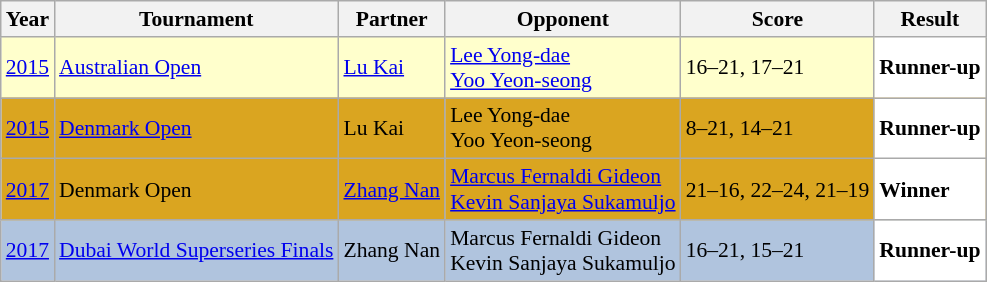<table class="sortable wikitable" style="font-size: 90%;">
<tr>
<th>Year</th>
<th>Tournament</th>
<th>Partner</th>
<th>Opponent</th>
<th>Score</th>
<th>Result</th>
</tr>
<tr style="background:#FFFFCC">
<td align="center"><a href='#'>2015</a></td>
<td align="left"><a href='#'>Australian Open</a></td>
<td align="left"> <a href='#'>Lu Kai</a></td>
<td align="left"> <a href='#'>Lee Yong-dae</a><br> <a href='#'>Yoo Yeon-seong</a></td>
<td align="left">16–21, 17–21</td>
<td style="text-align:left; background:white"> <strong>Runner-up</strong></td>
</tr>
<tr style="background:#DAA520">
<td align="center"><a href='#'>2015</a></td>
<td align="left"><a href='#'>Denmark Open</a></td>
<td align="left"> Lu Kai</td>
<td align="left"> Lee Yong-dae<br> Yoo Yeon-seong</td>
<td align="left">8–21, 14–21</td>
<td style="text-align:left; background:white"> <strong>Runner-up</strong></td>
</tr>
<tr style="background:#DAA520">
<td align="center"><a href='#'>2017</a></td>
<td align="left">Denmark Open</td>
<td align="left"> <a href='#'>Zhang Nan</a></td>
<td align="left"> <a href='#'>Marcus Fernaldi Gideon</a><br> <a href='#'>Kevin Sanjaya Sukamuljo</a></td>
<td align="left">21–16, 22–24, 21–19</td>
<td style="text-align:left; background:white"> <strong>Winner</strong></td>
</tr>
<tr style="background:#B0C4DE">
<td align="center"><a href='#'>2017</a></td>
<td align="left"><a href='#'>Dubai World Superseries Finals</a></td>
<td align="left"> Zhang Nan</td>
<td align="left"> Marcus Fernaldi Gideon<br> Kevin Sanjaya Sukamuljo</td>
<td align="left">16–21, 15–21</td>
<td style="text-align:left; background:white"> <strong>Runner-up</strong></td>
</tr>
</table>
